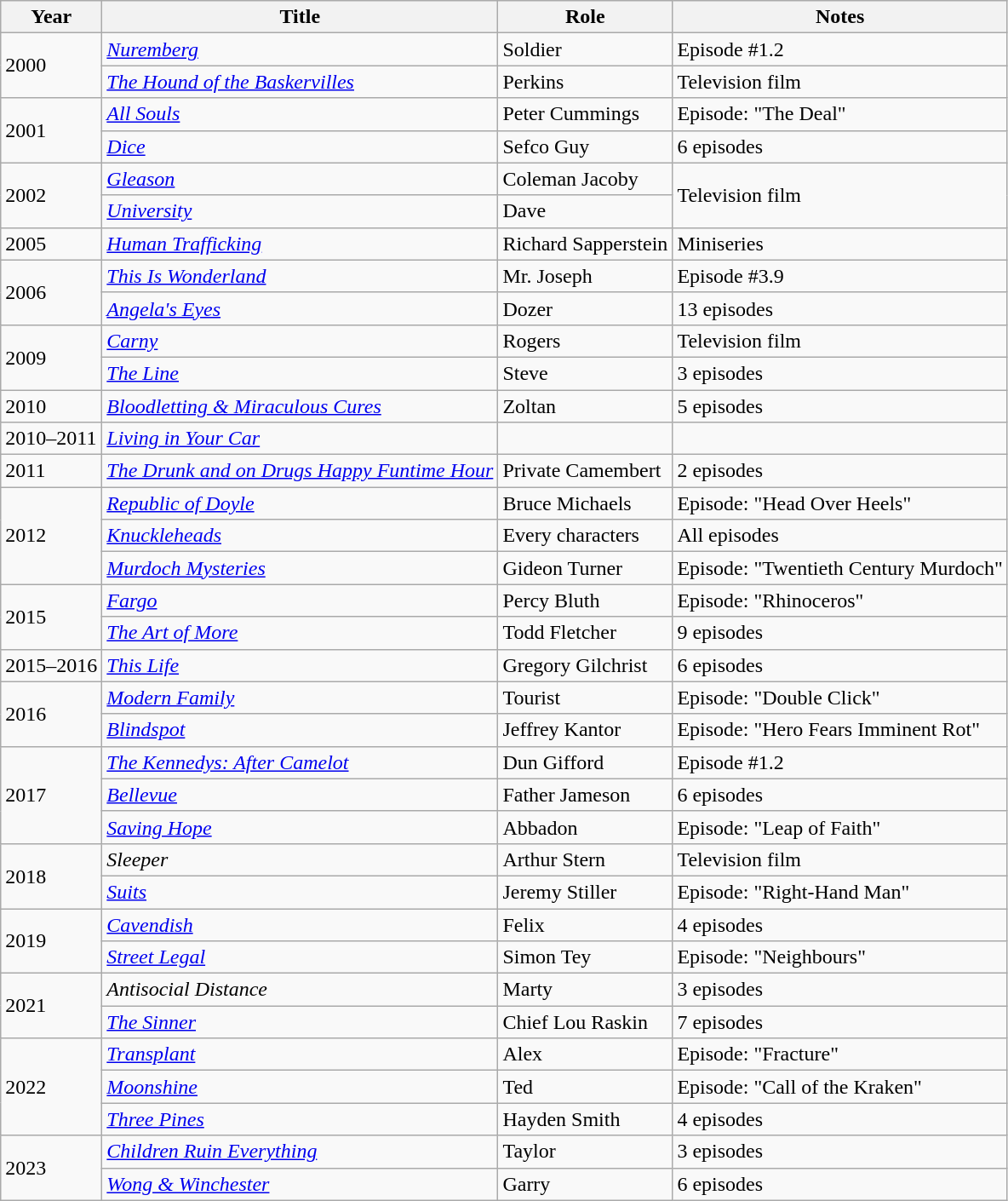<table class="wikitable sortable">
<tr>
<th>Year</th>
<th>Title</th>
<th>Role</th>
<th class="unsortable">Notes</th>
</tr>
<tr>
<td rowspan="2">2000</td>
<td><em><a href='#'>Nuremberg</a></em></td>
<td>Soldier</td>
<td>Episode #1.2</td>
</tr>
<tr>
<td data-sort-value="Hound of the Baskervilles, The"><em><a href='#'>The Hound of the Baskervilles</a></em></td>
<td>Perkins</td>
<td>Television film</td>
</tr>
<tr>
<td rowspan="2">2001</td>
<td><em><a href='#'>All Souls</a></em></td>
<td>Peter Cummings</td>
<td>Episode: "The Deal"</td>
</tr>
<tr>
<td><em><a href='#'>Dice</a></em></td>
<td>Sefco Guy</td>
<td>6 episodes</td>
</tr>
<tr>
<td rowspan="2">2002</td>
<td><em><a href='#'>Gleason</a></em></td>
<td>Coleman Jacoby</td>
<td rowspan="2">Television film</td>
</tr>
<tr>
<td><em><a href='#'>University</a></em></td>
<td>Dave</td>
</tr>
<tr>
<td>2005</td>
<td><em><a href='#'>Human Trafficking</a></em></td>
<td>Richard Sapperstein</td>
<td>Miniseries</td>
</tr>
<tr>
<td rowspan="2">2006</td>
<td><em><a href='#'>This Is Wonderland</a></em></td>
<td>Mr. Joseph</td>
<td>Episode #3.9</td>
</tr>
<tr>
<td><em><a href='#'>Angela's Eyes</a></em></td>
<td>Dozer</td>
<td>13 episodes</td>
</tr>
<tr>
<td rowspan="2">2009</td>
<td><em><a href='#'>Carny</a></em></td>
<td>Rogers</td>
<td>Television film</td>
</tr>
<tr>
<td data-sort-value="Line, The"><em><a href='#'>The Line</a></em></td>
<td>Steve</td>
<td>3 episodes</td>
</tr>
<tr>
<td>2010</td>
<td><em><a href='#'>Bloodletting & Miraculous Cures</a></em></td>
<td>Zoltan</td>
<td>5 episodes</td>
</tr>
<tr>
<td>2010–2011</td>
<td><em><a href='#'>Living in Your Car</a></em></td>
<td></td>
<td></td>
</tr>
<tr>
<td>2011</td>
<td data-sort-value="Drunk and on Drugs Happy Funtime Hour, The"><em><a href='#'>The Drunk and on Drugs Happy Funtime Hour</a></em></td>
<td>Private Camembert</td>
<td>2 episodes</td>
</tr>
<tr>
<td rowspan="3">2012</td>
<td><em><a href='#'>Republic of Doyle</a></em></td>
<td>Bruce Michaels</td>
<td>Episode: "Head Over Heels"</td>
</tr>
<tr>
<td><em><a href='#'>Knuckleheads</a></em></td>
<td>Every characters</td>
<td>All episodes</td>
</tr>
<tr>
<td><em><a href='#'>Murdoch Mysteries</a></em></td>
<td>Gideon Turner</td>
<td>Episode: "Twentieth Century Murdoch"</td>
</tr>
<tr>
<td rowspan="2">2015</td>
<td><em><a href='#'>Fargo</a></em></td>
<td>Percy Bluth</td>
<td>Episode: "Rhinoceros"</td>
</tr>
<tr>
<td data-sort-value="Art of More, The"><em><a href='#'>The Art of More</a></em></td>
<td>Todd Fletcher</td>
<td>9 episodes</td>
</tr>
<tr>
<td>2015–2016</td>
<td><em><a href='#'>This Life</a></em></td>
<td>Gregory Gilchrist</td>
<td>6 episodes</td>
</tr>
<tr>
<td rowspan="2">2016</td>
<td><em><a href='#'>Modern Family</a></em></td>
<td>Tourist</td>
<td>Episode: "Double Click"</td>
</tr>
<tr>
<td><em><a href='#'>Blindspot</a></em></td>
<td>Jeffrey Kantor</td>
<td>Episode: "Hero Fears Imminent Rot"</td>
</tr>
<tr>
<td rowspan="3">2017</td>
<td data-sort-value="Kennedys: After Camelot, The"><em><a href='#'>The Kennedys: After Camelot</a></em></td>
<td>Dun Gifford</td>
<td>Episode #1.2</td>
</tr>
<tr>
<td><em><a href='#'>Bellevue</a></em></td>
<td>Father Jameson</td>
<td>6 episodes</td>
</tr>
<tr>
<td><em><a href='#'>Saving Hope</a></em></td>
<td>Abbadon</td>
<td>Episode: "Leap of Faith"</td>
</tr>
<tr>
<td rowspan="2">2018</td>
<td><em>Sleeper</em></td>
<td>Arthur Stern</td>
<td>Television film</td>
</tr>
<tr>
<td><em><a href='#'>Suits</a></em></td>
<td>Jeremy Stiller</td>
<td>Episode: "Right-Hand Man"</td>
</tr>
<tr>
<td rowspan="2">2019</td>
<td><em><a href='#'>Cavendish</a></em></td>
<td>Felix</td>
<td>4 episodes</td>
</tr>
<tr>
<td><em><a href='#'>Street Legal</a></em></td>
<td>Simon Tey</td>
<td>Episode: "Neighbours"</td>
</tr>
<tr>
<td rowspan="2">2021</td>
<td><em>Antisocial Distance</em></td>
<td>Marty</td>
<td>3 episodes</td>
</tr>
<tr>
<td data-sort-value="Sinner, The"><em><a href='#'>The Sinner</a></em></td>
<td>Chief Lou Raskin</td>
<td>7 episodes</td>
</tr>
<tr>
<td rowspan="3">2022</td>
<td><em><a href='#'>Transplant</a></em></td>
<td>Alex</td>
<td>Episode: "Fracture"</td>
</tr>
<tr>
<td><em><a href='#'>Moonshine</a></em></td>
<td>Ted</td>
<td>Episode: "Call of the Kraken"</td>
</tr>
<tr>
<td><em><a href='#'>Three Pines</a></em></td>
<td>Hayden Smith</td>
<td>4 episodes</td>
</tr>
<tr>
<td rowspan="2">2023</td>
<td><em><a href='#'>Children Ruin Everything</a></em></td>
<td>Taylor</td>
<td>3 episodes</td>
</tr>
<tr>
<td><em><a href='#'>Wong & Winchester</a></em></td>
<td>Garry</td>
<td>6 episodes</td>
</tr>
</table>
